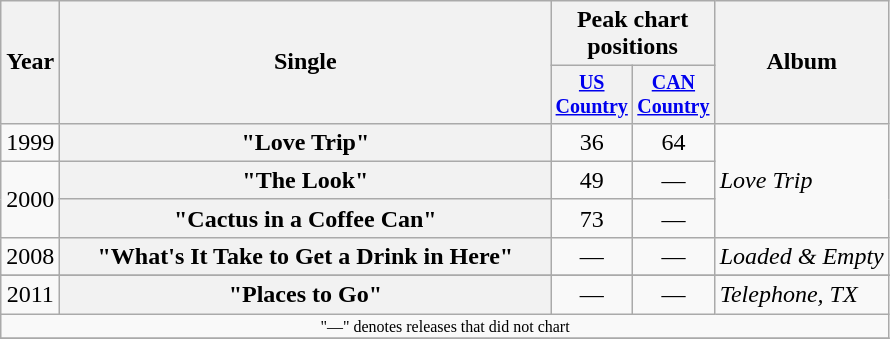<table class="wikitable plainrowheaders" style="text-align:center;">
<tr>
<th rowspan="2">Year</th>
<th rowspan="2" style="width:20em;">Single</th>
<th colspan="2">Peak chart<br>positions</th>
<th rowspan="2">Album</th>
</tr>
<tr style="font-size:smaller;">
<th width="45"><a href='#'>US Country</a></th>
<th width="45"><a href='#'>CAN Country</a></th>
</tr>
<tr>
<td>1999</td>
<th scope="row">"Love Trip"</th>
<td>36</td>
<td>64</td>
<td align="left" rowspan="3"><em>Love Trip</em></td>
</tr>
<tr>
<td rowspan="2">2000</td>
<th scope="row">"The Look"</th>
<td>49</td>
<td>—</td>
</tr>
<tr>
<th scope="row">"Cactus in a Coffee Can"</th>
<td>73</td>
<td>—</td>
</tr>
<tr>
<td>2008</td>
<th scope="row">"What's It Take to Get a Drink in Here"</th>
<td>—</td>
<td>—</td>
<td align="left"><em>Loaded & Empty</em></td>
</tr>
<tr>
</tr>
<tr>
<td>2011</td>
<th scope="row">"Places to Go"</th>
<td>—</td>
<td>—</td>
<td align="left"><em>Telephone, TX</em></td>
</tr>
<tr>
<td colspan="5" style="font-size:8pt">"—" denotes releases that did not chart</td>
</tr>
<tr>
</tr>
</table>
